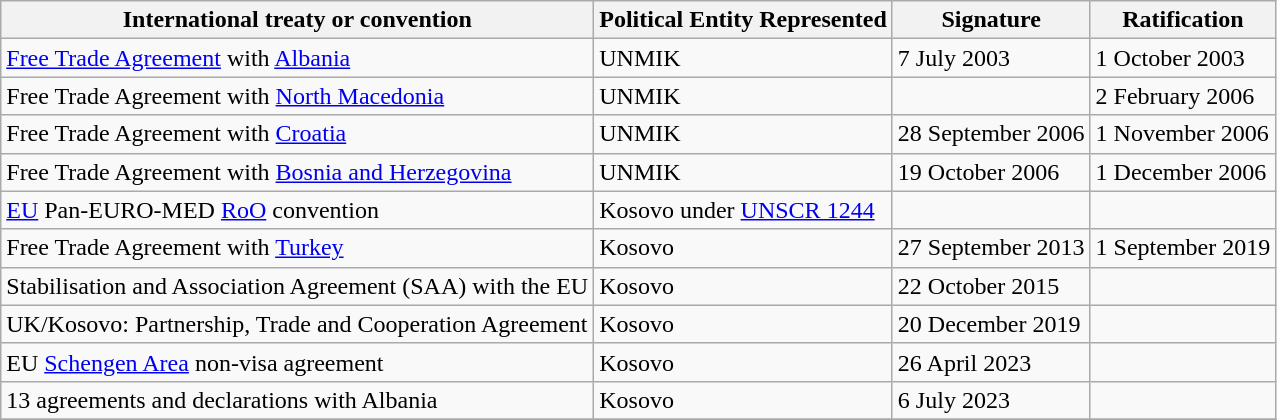<table class="wikitable">
<tr>
<th>International treaty or convention</th>
<th>Political Entity Represented</th>
<th>Signature</th>
<th>Ratification</th>
</tr>
<tr>
<td><a href='#'>Free Trade Agreement</a> with <a href='#'>Albania</a></td>
<td>UNMIK</td>
<td>7 July 2003</td>
<td>1 October 2003</td>
</tr>
<tr>
<td>Free Trade Agreement with <a href='#'>North Macedonia</a></td>
<td>UNMIK</td>
<td></td>
<td>2 February 2006</td>
</tr>
<tr>
<td>Free Trade Agreement with <a href='#'>Croatia</a></td>
<td>UNMIK</td>
<td>28 September 2006</td>
<td>1 November 2006</td>
</tr>
<tr>
<td>Free Trade Agreement with <a href='#'>Bosnia and Herzegovina</a></td>
<td>UNMIK</td>
<td>19 October 2006</td>
<td>1 December 2006</td>
</tr>
<tr>
<td><a href='#'>EU</a> Pan-EURO-MED <a href='#'>RoO</a> convention</td>
<td>Kosovo under <a href='#'>UNSCR 1244</a></td>
<td></td>
<td></td>
</tr>
<tr>
<td>Free Trade Agreement with <a href='#'>Turkey</a></td>
<td>Kosovo</td>
<td>27 September 2013</td>
<td>1 September 2019</td>
</tr>
<tr>
<td>Stabilisation and Association Agreement (SAA) with the EU</td>
<td>Kosovo</td>
<td>22 October 2015</td>
<td></td>
</tr>
<tr>
<td>UK/Kosovo: Partnership, Trade and Cooperation Agreement</td>
<td>Kosovo</td>
<td>20 December 2019</td>
<td></td>
</tr>
<tr>
<td>EU <a href='#'>Schengen Area</a> non-visa agreement</td>
<td>Kosovo</td>
<td>26 April 2023 </td>
<td></td>
</tr>
<tr>
<td>13 agreements and declarations with Albania</td>
<td>Kosovo</td>
<td>6 July 2023 </td>
<td></td>
</tr>
<tr>
</tr>
</table>
